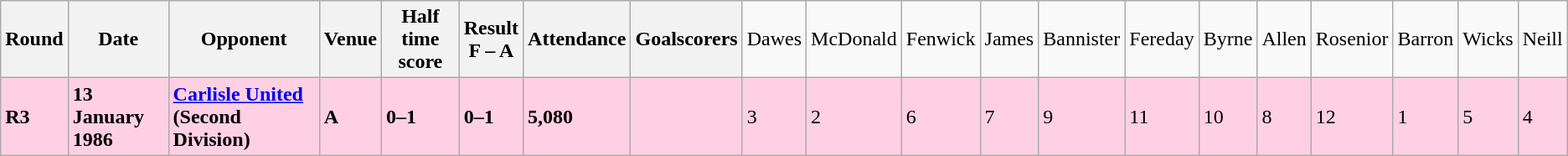<table class="wikitable">
<tr>
<th><strong>Round</strong></th>
<th><strong>Date</strong></th>
<th><strong>Opponent</strong></th>
<th><strong>Venue</strong></th>
<th><strong>Half time score</strong></th>
<th><strong>Result</strong><br><strong>F – A</strong></th>
<th><strong>Attendance</strong></th>
<th><strong>Goalscorers</strong></th>
<td>Dawes</td>
<td>McDonald</td>
<td>Fenwick</td>
<td>James</td>
<td>Bannister</td>
<td>Fereday</td>
<td>Byrne</td>
<td>Allen</td>
<td>Rosenior</td>
<td>Barron</td>
<td>Wicks</td>
<td>Neill</td>
</tr>
<tr style="background-color: #ffd0e3;">
<td><strong>R3</strong></td>
<td><strong>13 January 1986</strong></td>
<td><strong><a href='#'>Carlisle United</a> (Second Division)</strong></td>
<td><strong>A</strong></td>
<td><strong>0–1</strong></td>
<td><strong>0–1</strong></td>
<td><strong>5,080</strong></td>
<td></td>
<td>3</td>
<td>2</td>
<td>6</td>
<td>7</td>
<td>9</td>
<td>11</td>
<td>10</td>
<td>8</td>
<td>12</td>
<td>1</td>
<td>5</td>
<td>4</td>
</tr>
</table>
